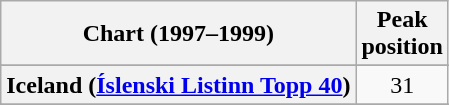<table class="wikitable sortable plainrowheaders" style="text-align:center">
<tr>
<th>Chart (1997–1999)</th>
<th>Peak<br>position</th>
</tr>
<tr>
</tr>
<tr>
</tr>
<tr>
<th scope="row">Iceland (<a href='#'>Íslenski Listinn Topp 40</a>)</th>
<td>31</td>
</tr>
<tr>
</tr>
<tr>
</tr>
<tr>
</tr>
<tr>
</tr>
</table>
